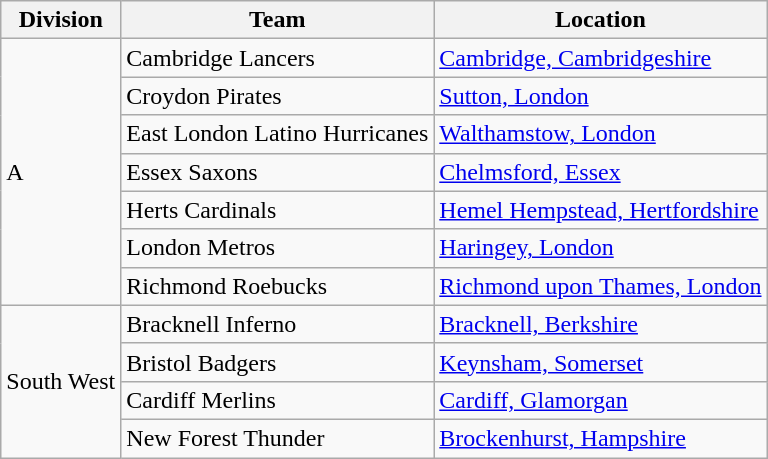<table class="wikitable">
<tr>
<th>Division</th>
<th>Team</th>
<th>Location</th>
</tr>
<tr>
<td rowspan="7">A</td>
<td rowspan="1">Cambridge Lancers</td>
<td rowspan="1"><a href='#'>Cambridge, Cambridgeshire</a></td>
</tr>
<tr>
<td>Croydon Pirates</td>
<td rowspan="1"><a href='#'>Sutton, London</a></td>
</tr>
<tr>
<td>East London Latino Hurricanes</td>
<td><a href='#'>Walthamstow, London</a></td>
</tr>
<tr>
<td>Essex Saxons</td>
<td rowspan="1"><a href='#'>Chelmsford, Essex</a></td>
</tr>
<tr>
<td>Herts Cardinals</td>
<td rowspan="1"><a href='#'>Hemel Hempstead, Hertfordshire</a></td>
</tr>
<tr>
<td rowspan="1">London Metros</td>
<td rowspan="1"><a href='#'>Haringey, London</a></td>
</tr>
<tr>
<td>Richmond Roebucks</td>
<td rowspan="1"><a href='#'>Richmond upon Thames, London</a></td>
</tr>
<tr>
<td rowspan="4">South West</td>
<td>Bracknell Inferno</td>
<td rowspan="1"><a href='#'>Bracknell, Berkshire</a></td>
</tr>
<tr>
<td rowspan="1">Bristol Badgers</td>
<td rowspan="1"><a href='#'>Keynsham, Somerset</a></td>
</tr>
<tr>
<td>Cardiff Merlins</td>
<td><a href='#'>Cardiff, Glamorgan</a></td>
</tr>
<tr>
<td>New Forest Thunder</td>
<td><a href='#'>Brockenhurst, Hampshire</a></td>
</tr>
</table>
